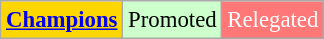<table class="wikitable" style="font-size: 95%">
<tr>
<td bgcolor="#FFD700"><strong><a href='#'>Champions</a></strong></td>
<td bgcolor="#CCFFCC">Promoted</td>
<td style="background: #ff7777;color:white">Relegated</td>
</tr>
</table>
